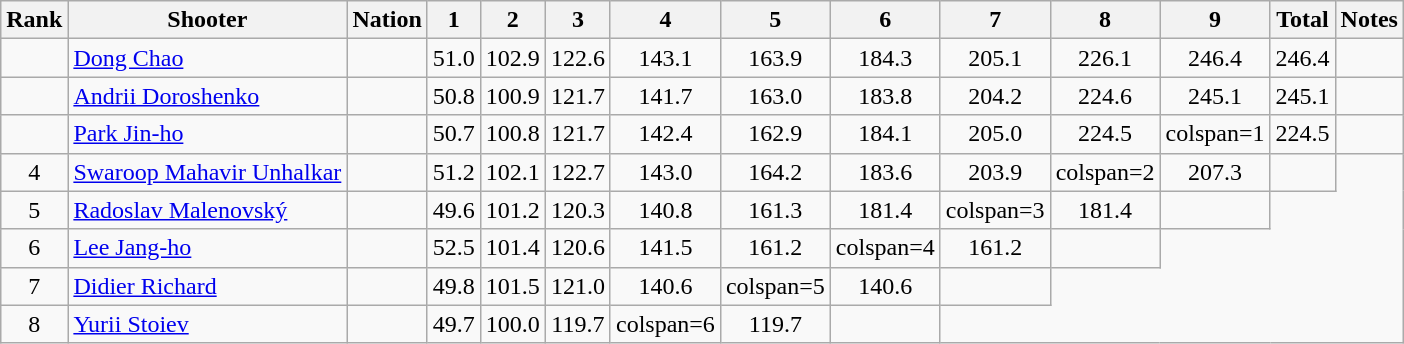<table class="wikitable sortable" style="text-align:center">
<tr>
<th>Rank</th>
<th>Shooter</th>
<th>Nation</th>
<th class="sortable">1</th>
<th class="sortable">2</th>
<th class="sortable">3</th>
<th class="sortable">4</th>
<th class="sortable">5</th>
<th class="sortable">6</th>
<th class="sortable">7</th>
<th class="sortable">8</th>
<th class="sortable">9</th>
<th>Total</th>
<th class="unsortable">Notes</th>
</tr>
<tr>
<td></td>
<td align=left><a href='#'>Dong Chao</a></td>
<td align=left></td>
<td>51.0</td>
<td>102.9</td>
<td>122.6</td>
<td>143.1</td>
<td>163.9</td>
<td>184.3</td>
<td>205.1</td>
<td>226.1</td>
<td>246.4</td>
<td>246.4</td>
<td></td>
</tr>
<tr>
<td></td>
<td align=left><a href='#'>Andrii Doroshenko</a></td>
<td align=left></td>
<td>50.8</td>
<td>100.9</td>
<td>121.7</td>
<td>141.7</td>
<td>163.0</td>
<td>183.8</td>
<td>204.2</td>
<td>224.6</td>
<td>245.1</td>
<td>245.1</td>
<td></td>
</tr>
<tr>
<td></td>
<td align=left><a href='#'>Park Jin-ho</a></td>
<td align=left></td>
<td>50.7</td>
<td>100.8</td>
<td>121.7</td>
<td>142.4</td>
<td>162.9</td>
<td>184.1</td>
<td>205.0</td>
<td>224.5</td>
<td>colspan=1 </td>
<td>224.5</td>
<td></td>
</tr>
<tr>
<td>4</td>
<td align=left><a href='#'>Swaroop Mahavir Unhalkar</a></td>
<td align=left></td>
<td>51.2</td>
<td>102.1</td>
<td>122.7</td>
<td>143.0</td>
<td>164.2</td>
<td>183.6</td>
<td>203.9</td>
<td>colspan=2 </td>
<td>207.3</td>
<td></td>
</tr>
<tr>
<td>5</td>
<td align=left><a href='#'>Radoslav Malenovský</a></td>
<td align=left></td>
<td>49.6</td>
<td>101.2</td>
<td>120.3</td>
<td>140.8</td>
<td>161.3</td>
<td>181.4</td>
<td>colspan=3 </td>
<td>181.4</td>
<td></td>
</tr>
<tr>
<td>6</td>
<td align=left><a href='#'>Lee Jang-ho</a></td>
<td align=left></td>
<td>52.5</td>
<td>101.4</td>
<td>120.6</td>
<td>141.5</td>
<td>161.2</td>
<td>colspan=4 </td>
<td>161.2</td>
<td></td>
</tr>
<tr>
<td>7</td>
<td align=left><a href='#'>Didier Richard</a></td>
<td align=left></td>
<td>49.8</td>
<td>101.5</td>
<td>121.0</td>
<td>140.6</td>
<td>colspan=5 </td>
<td>140.6</td>
<td></td>
</tr>
<tr>
<td>8</td>
<td align=left><a href='#'>Yurii Stoiev</a></td>
<td align=left></td>
<td>49.7</td>
<td>100.0</td>
<td>119.7</td>
<td>colspan=6 </td>
<td>119.7</td>
<td></td>
</tr>
</table>
